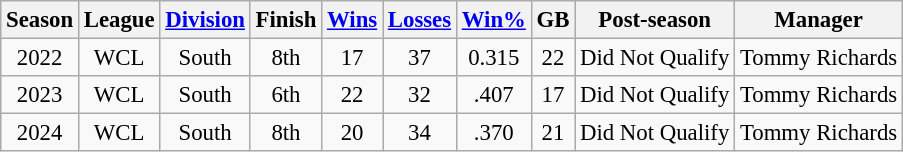<table class="wikitable" style="text-align:center; font-size:95%">
<tr>
<th scope="col">Season</th>
<th scope="col">League</th>
<th scope="col"><a href='#'>Division</a></th>
<th scope="col">Finish</th>
<th scope="col"><a href='#'>Wins</a></th>
<th scope="col"><a href='#'>Losses</a></th>
<th scope="col"><a href='#'>Win%</a></th>
<th scope="col">GB</th>
<th scope="col">Post-season</th>
<th scope="col">Manager</th>
</tr>
<tr>
<td>2022</td>
<td>WCL</td>
<td>South</td>
<td>8th</td>
<td>17</td>
<td>37</td>
<td>0.315</td>
<td>22</td>
<td>Did Not Qualify</td>
<td>Tommy Richards</td>
</tr>
<tr>
<td>2023</td>
<td>WCL</td>
<td>South</td>
<td>6th</td>
<td>22</td>
<td>32</td>
<td>.407</td>
<td>17</td>
<td>Did Not Qualify</td>
<td>Tommy Richards</td>
</tr>
<tr>
<td>2024</td>
<td>WCL</td>
<td>South</td>
<td>8th</td>
<td>20</td>
<td>34</td>
<td>.370</td>
<td>21</td>
<td>Did Not Qualify</td>
<td>Tommy Richards</td>
</tr>
</table>
